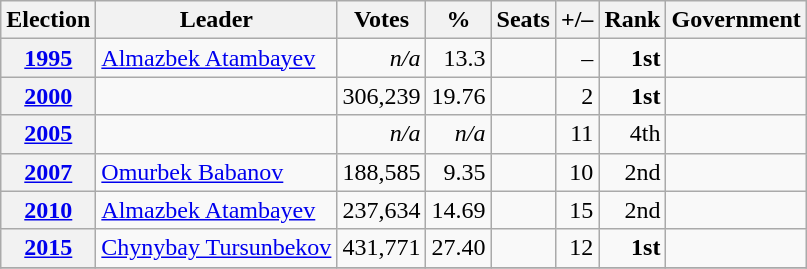<table class="wikitable" style="text-align:right">
<tr>
<th>Election</th>
<th>Leader</th>
<th>Votes</th>
<th>%</th>
<th>Seats</th>
<th>+/–</th>
<th>Rank</th>
<th>Government</th>
</tr>
<tr>
<th><a href='#'>1995</a></th>
<td align="left"><a href='#'>Almazbek Atambayev</a></td>
<td><em>n/a</em></td>
<td>13.3</td>
<td></td>
<td>–</td>
<td> <strong>1st</strong></td>
<td></td>
</tr>
<tr>
<th><a href='#'>2000</a></th>
<td align="left"></td>
<td>306,239</td>
<td>19.76<br></td>
<td></td>
<td> 2</td>
<td> <strong>1st</strong></td>
<td></td>
</tr>
<tr>
<th><a href='#'>2005</a></th>
<td align="left"></td>
<td><em>n/a</em></td>
<td><em>n/a</em></td>
<td></td>
<td> 11</td>
<td> 4th</td>
<td></td>
</tr>
<tr>
<th><a href='#'>2007</a></th>
<td align="left"><a href='#'>Omurbek Babanov</a></td>
<td>188,585</td>
<td>9.35</td>
<td></td>
<td> 10</td>
<td> 2nd</td>
<td></td>
</tr>
<tr>
<th><a href='#'>2010</a></th>
<td align="left"><a href='#'>Almazbek Atambayev</a></td>
<td>237,634</td>
<td>14.69</td>
<td></td>
<td> 15</td>
<td> 2nd</td>
<td></td>
</tr>
<tr>
<th><a href='#'>2015</a></th>
<td align="left"><a href='#'>Chynybay Tursunbekov</a></td>
<td>431,771</td>
<td>27.40</td>
<td></td>
<td> 12</td>
<td> <strong>1st</strong></td>
<td></td>
</tr>
<tr>
</tr>
</table>
